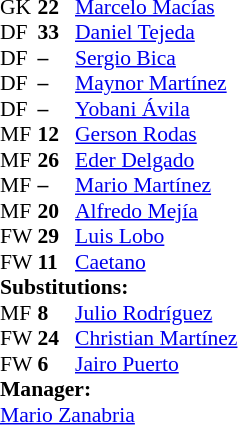<table style = "font-size: 90%" cellspacing = "0" cellpadding = "0">
<tr>
<td colspan = 4></td>
</tr>
<tr>
<th style="width:25px;"></th>
<th style="width:25px;"></th>
</tr>
<tr>
<td>GK</td>
<td><strong>22</strong></td>
<td> <a href='#'>Marcelo Macías</a></td>
</tr>
<tr>
<td>DF</td>
<td><strong>33</strong></td>
<td> <a href='#'>Daniel Tejeda</a></td>
</tr>
<tr>
<td>DF</td>
<td><strong>–</strong></td>
<td> <a href='#'>Sergio Bica</a></td>
</tr>
<tr>
<td>DF</td>
<td><strong>–</strong></td>
<td> <a href='#'>Maynor Martínez</a></td>
<td></td>
<td></td>
</tr>
<tr>
<td>DF</td>
<td><strong>–</strong></td>
<td> <a href='#'>Yobani Ávila</a></td>
<td></td>
<td></td>
</tr>
<tr>
<td>MF</td>
<td><strong>12</strong></td>
<td> <a href='#'>Gerson Rodas</a></td>
<td></td>
<td></td>
<td></td>
<td></td>
</tr>
<tr>
<td>MF</td>
<td><strong>26</strong></td>
<td> <a href='#'>Eder Delgado</a></td>
</tr>
<tr>
<td>MF</td>
<td><strong>–</strong></td>
<td> <a href='#'>Mario Martínez</a></td>
<td></td>
<td></td>
</tr>
<tr>
<td>MF</td>
<td><strong>20</strong></td>
<td> <a href='#'>Alfredo Mejía</a></td>
</tr>
<tr>
<td>FW</td>
<td><strong>29</strong></td>
<td> <a href='#'>Luis Lobo</a></td>
</tr>
<tr>
<td>FW</td>
<td><strong>11</strong></td>
<td> <a href='#'>Caetano</a></td>
</tr>
<tr>
<td colspan = 3><strong>Substitutions:</strong></td>
</tr>
<tr>
<td>MF</td>
<td><strong>8</strong></td>
<td> <a href='#'>Julio Rodríguez</a></td>
<td></td>
<td></td>
</tr>
<tr>
<td>FW</td>
<td><strong>24</strong></td>
<td> <a href='#'>Christian Martínez</a></td>
<td></td>
<td></td>
</tr>
<tr>
<td>FW</td>
<td><strong>6</strong></td>
<td> <a href='#'>Jairo Puerto</a></td>
<td></td>
<td></td>
</tr>
<tr>
<td colspan = 3><strong>Manager:</strong></td>
</tr>
<tr>
<td colspan = 3> <a href='#'>Mario Zanabria</a></td>
</tr>
</table>
